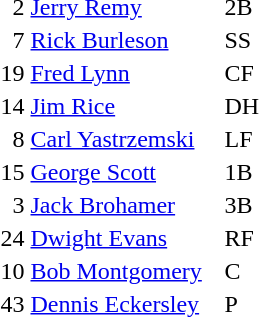<table>
<tr>
<td>  2</td>
<td><a href='#'>Jerry Remy</a></td>
<td>2B</td>
</tr>
<tr>
<td>  7</td>
<td><a href='#'>Rick Burleson</a></td>
<td>SS</td>
</tr>
<tr>
<td>19</td>
<td><a href='#'>Fred Lynn</a></td>
<td>CF</td>
</tr>
<tr>
<td>14</td>
<td><a href='#'>Jim Rice</a></td>
<td>DH</td>
</tr>
<tr>
<td>  8</td>
<td><a href='#'>Carl Yastrzemski</a>    </td>
<td>LF</td>
</tr>
<tr>
<td>15</td>
<td><a href='#'>George Scott</a></td>
<td>1B</td>
</tr>
<tr>
<td>  3</td>
<td><a href='#'>Jack Brohamer</a></td>
<td>3B</td>
</tr>
<tr>
<td>24</td>
<td><a href='#'>Dwight Evans</a></td>
<td>RF</td>
</tr>
<tr>
<td>10</td>
<td><a href='#'>Bob Montgomery</a></td>
<td>C</td>
</tr>
<tr>
<td>43</td>
<td><a href='#'>Dennis Eckersley</a></td>
<td>P</td>
</tr>
</table>
